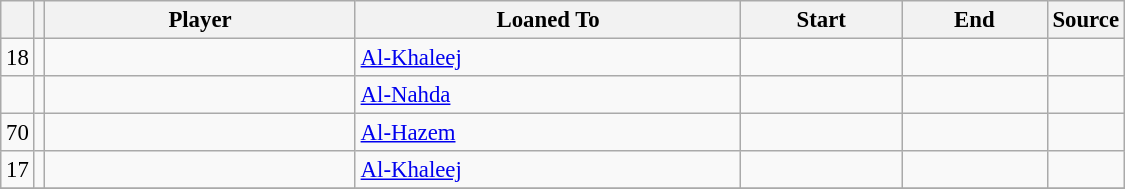<table class="wikitable plainrowheaders sortable" style="font-size:95%">
<tr>
<th></th>
<th></th>
<th scope=col style="width:200px;"><strong>Player</strong></th>
<th scope=col style="width:250px;"><strong>Loaned To</strong></th>
<th scope=col style="width:100px;"><strong>Start</strong></th>
<th scope=col style="width:90px;"><strong>End</strong></th>
<th><strong>Source</strong></th>
</tr>
<tr>
<td align=center>18</td>
<td align=center></td>
<td></td>
<td> <a href='#'>Al-Khaleej</a></td>
<td align=center></td>
<td align=center></td>
<td align=center></td>
</tr>
<tr>
<td align=center></td>
<td align=center></td>
<td></td>
<td> <a href='#'>Al-Nahda</a></td>
<td align=center></td>
<td align=center></td>
<td align=center></td>
</tr>
<tr>
<td align=center>70</td>
<td align=center></td>
<td></td>
<td> <a href='#'>Al-Hazem</a></td>
<td align=center></td>
<td align=center></td>
<td align=center></td>
</tr>
<tr>
<td align=center>17</td>
<td align=center></td>
<td></td>
<td> <a href='#'>Al-Khaleej</a></td>
<td align=center></td>
<td align=center></td>
<td align=center></td>
</tr>
<tr>
</tr>
</table>
